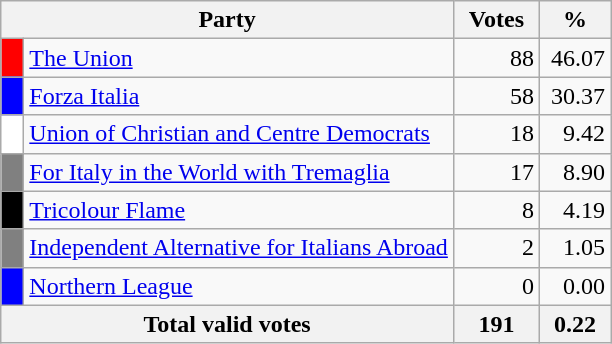<table class="wikitable">
<tr>
<th colspan="2" style="width: 130px">Party</th>
<th style="width: 50px">Votes</th>
<th style="width: 40px">%</th>
</tr>
<tr>
<td style="background-color:red">  </td>
<td style="text-align: left"><a href='#'>The Union</a></td>
<td style="text-align: right">88</td>
<td style="text-align: right">46.07</td>
</tr>
<tr>
<td style="background-color:blue">  </td>
<td style="text-align: left"><a href='#'>Forza Italia</a></td>
<td style="text-align: right">58</td>
<td style="text-align: right">30.37</td>
</tr>
<tr>
<td style="background-color:white">  </td>
<td style="text-align: left"><a href='#'>Union of Christian and Centre Democrats</a></td>
<td align="right">18</td>
<td align="right">9.42</td>
</tr>
<tr>
<td style="background-color:grey">  </td>
<td style="text-align: left"><a href='#'>For Italy in the World with Tremaglia</a></td>
<td align="right">17</td>
<td align="right">8.90</td>
</tr>
<tr>
<td style="background-color:black">  </td>
<td style="text-align: left"><a href='#'>Tricolour Flame</a></td>
<td align="right">8</td>
<td align="right">4.19</td>
</tr>
<tr>
<td style="background-color:grey">  </td>
<td style="text-align: left"><a href='#'>Independent Alternative for Italians Abroad</a></td>
<td align="right">2</td>
<td align="right">1.05</td>
</tr>
<tr>
<td style="background-color:blue">  </td>
<td style="text-align: left"><a href='#'>Northern League</a></td>
<td align="right">0</td>
<td align="right">0.00</td>
</tr>
<tr bgcolor="white">
<th align="right" colspan=2>Total valid votes</th>
<th align="right">191</th>
<th align="right">0.22</th>
</tr>
</table>
